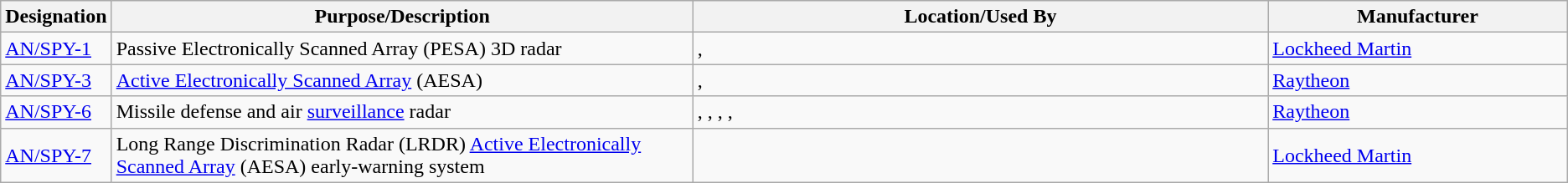<table class="wikitable sortable">
<tr>
<th scope="col">Designation</th>
<th scope="col" style="width: 500px;">Purpose/Description</th>
<th scope="col" style="width: 500px;">Location/Used By</th>
<th scope="col" style="width: 250px;">Manufacturer</th>
</tr>
<tr>
<td><a href='#'>AN/SPY-1</a></td>
<td>Passive Electronically Scanned Array (PESA) 3D radar</td>
<td>, </td>
<td><a href='#'>Lockheed Martin</a></td>
</tr>
<tr>
<td><a href='#'>AN/SPY-3</a></td>
<td><a href='#'>Active Electronically Scanned Array</a> (AESA)</td>
<td>, </td>
<td><a href='#'>Raytheon</a></td>
</tr>
<tr>
<td><a href='#'>AN/SPY-6</a></td>
<td>Missile defense and air <a href='#'>surveillance</a> radar</td>
<td>, , , , </td>
<td><a href='#'>Raytheon</a></td>
</tr>
<tr>
<td><a href='#'>AN/SPY-7</a></td>
<td>Long Range Discrimination Radar (LRDR) <a href='#'>Active Electronically Scanned Array</a> (AESA) early-warning system</td>
<td></td>
<td><a href='#'>Lockheed Martin</a></td>
</tr>
</table>
